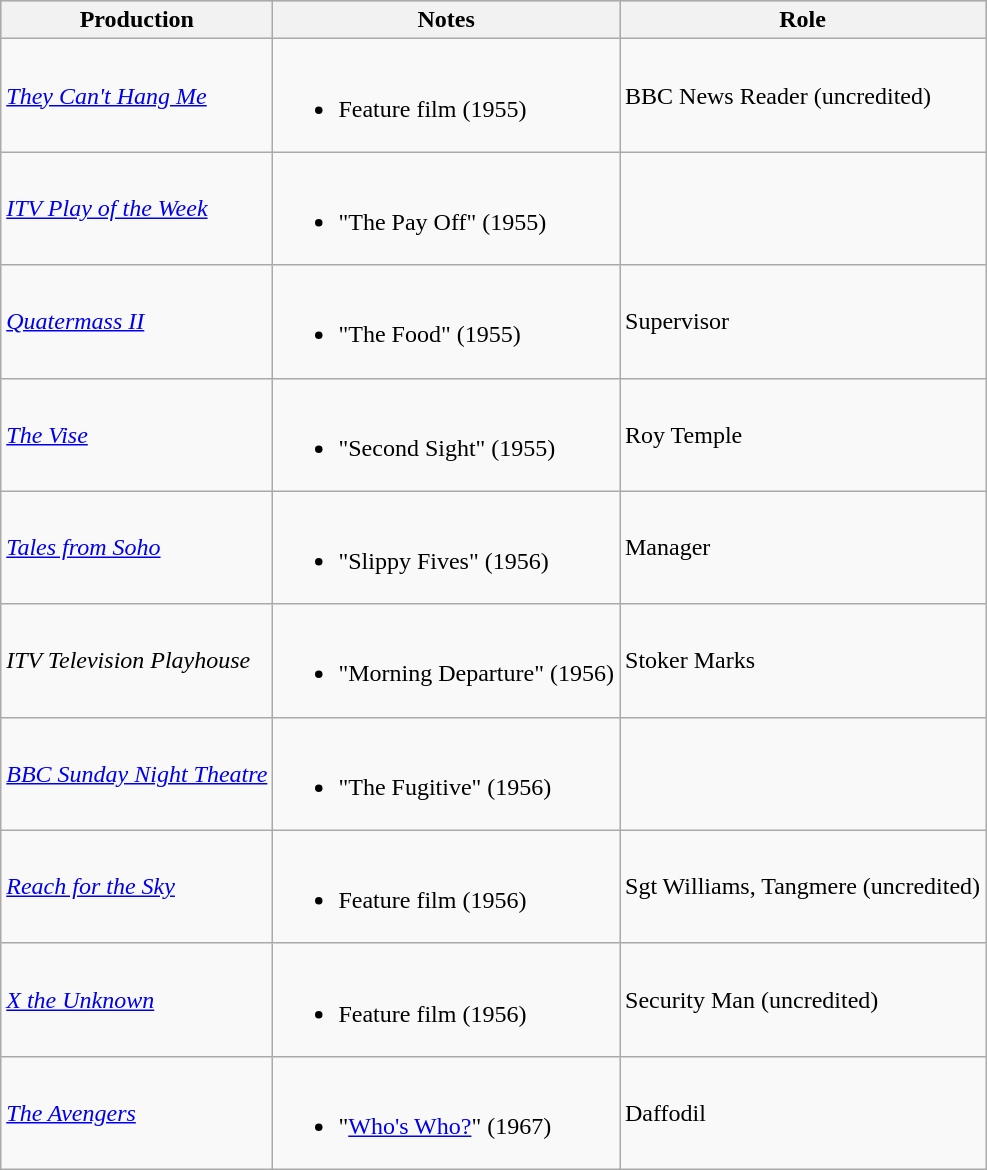<table class="wikitable">
<tr style="background:#ccc; text-align:center;">
<th>Production</th>
<th>Notes</th>
<th>Role</th>
</tr>
<tr>
<td><em><a href='#'>They Can't Hang Me</a></em></td>
<td><br><ul><li>Feature film (1955)</li></ul></td>
<td>BBC News Reader (uncredited)</td>
</tr>
<tr>
<td><em><a href='#'>ITV Play of the Week</a></em></td>
<td><br><ul><li>"The Pay Off" (1955)</li></ul></td>
<td></td>
</tr>
<tr>
<td><em><a href='#'>Quatermass II</a></em></td>
<td><br><ul><li>"The Food" (1955)</li></ul></td>
<td>Supervisor</td>
</tr>
<tr>
<td><em><a href='#'>The Vise</a></em></td>
<td><br><ul><li>"Second Sight" (1955)</li></ul></td>
<td>Roy Temple</td>
</tr>
<tr>
<td><em><a href='#'>Tales from Soho</a></em></td>
<td><br><ul><li>"Slippy Fives" (1956)</li></ul></td>
<td>Manager</td>
</tr>
<tr>
<td><em>ITV Television Playhouse</em></td>
<td><br><ul><li>"Morning Departure" (1956)</li></ul></td>
<td>Stoker Marks</td>
</tr>
<tr>
<td><em><a href='#'>BBC Sunday Night Theatre</a></em></td>
<td><br><ul><li>"The Fugitive" (1956)</li></ul></td>
<td></td>
</tr>
<tr>
<td><em><a href='#'>Reach for the Sky</a></em></td>
<td><br><ul><li>Feature film (1956)</li></ul></td>
<td>Sgt Williams, Tangmere (uncredited)</td>
</tr>
<tr>
<td><em><a href='#'>X the Unknown</a></em></td>
<td><br><ul><li>Feature film (1956)</li></ul></td>
<td>Security Man (uncredited)</td>
</tr>
<tr>
<td><em><a href='#'>The Avengers</a></em></td>
<td><br><ul><li>"<a href='#'>Who's Who?</a>" (1967)</li></ul></td>
<td>Daffodil</td>
</tr>
</table>
